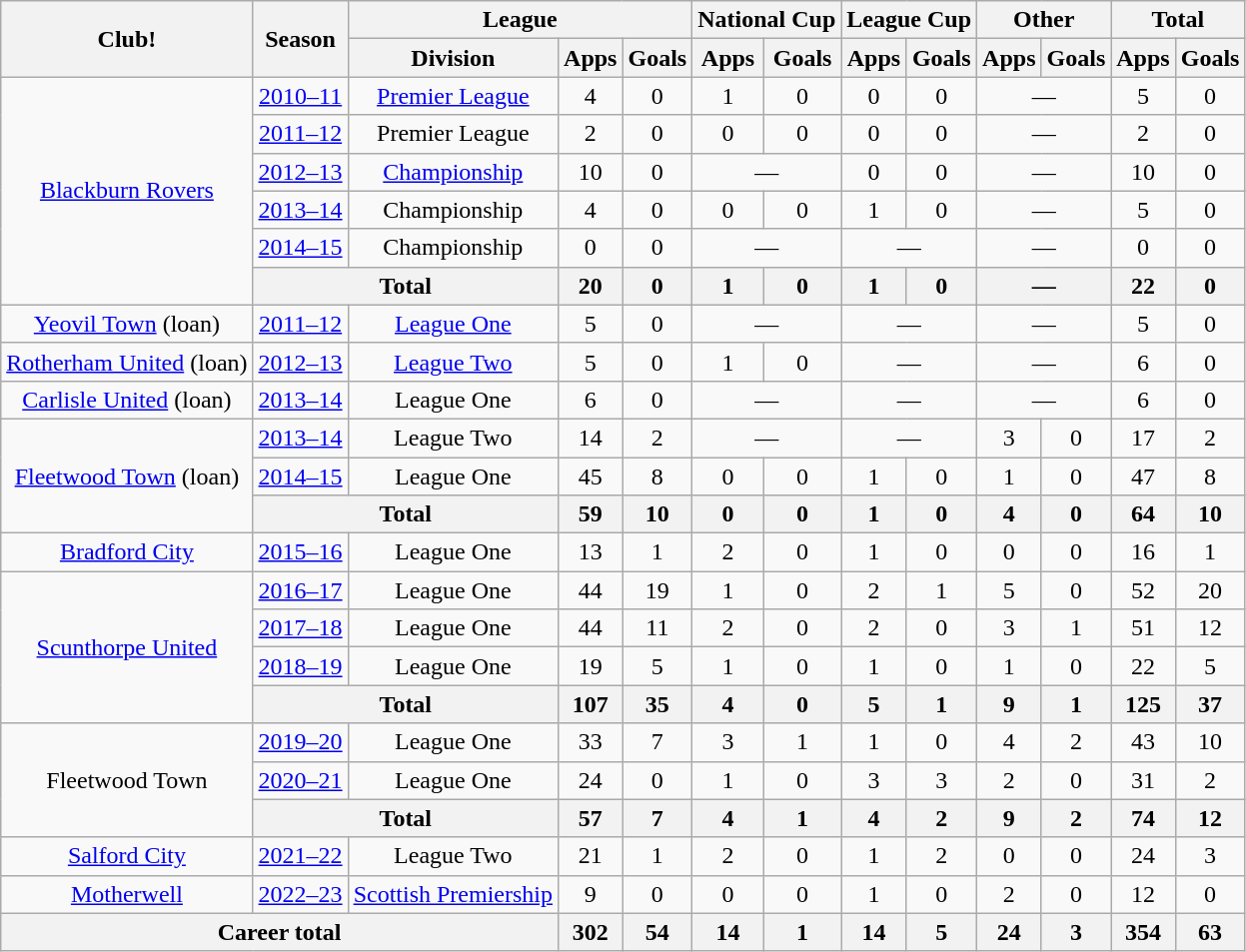<table class=wikitable style="text-align: center">
<tr>
<th rowspan=2>Club!</th>
<th rowspan=2>Season</th>
<th colspan=3>League</th>
<th colspan=2>National Cup</th>
<th colspan=2>League Cup</th>
<th colspan=2>Other</th>
<th colspan=2>Total</th>
</tr>
<tr>
<th>Division</th>
<th>Apps</th>
<th>Goals</th>
<th>Apps</th>
<th>Goals</th>
<th>Apps</th>
<th>Goals</th>
<th>Apps</th>
<th>Goals</th>
<th>Apps</th>
<th>Goals</th>
</tr>
<tr>
<td rowspan="6"><a href='#'>Blackburn Rovers</a></td>
<td><a href='#'>2010–11</a></td>
<td><a href='#'>Premier League</a></td>
<td>4</td>
<td>0</td>
<td>1</td>
<td>0</td>
<td>0</td>
<td>0</td>
<td colspan=2>—</td>
<td>5</td>
<td>0</td>
</tr>
<tr>
<td><a href='#'>2011–12</a></td>
<td>Premier League</td>
<td>2</td>
<td>0</td>
<td>0</td>
<td>0</td>
<td>0</td>
<td>0</td>
<td colspan=2>—</td>
<td>2</td>
<td>0</td>
</tr>
<tr>
<td><a href='#'>2012–13</a></td>
<td><a href='#'>Championship</a></td>
<td>10</td>
<td>0</td>
<td colspan=2>—</td>
<td>0</td>
<td>0</td>
<td colspan=2>—</td>
<td>10</td>
<td>0</td>
</tr>
<tr>
<td><a href='#'>2013–14</a></td>
<td>Championship</td>
<td>4</td>
<td>0</td>
<td>0</td>
<td>0</td>
<td>1</td>
<td>0</td>
<td colspan=2>—</td>
<td>5</td>
<td>0</td>
</tr>
<tr>
<td><a href='#'>2014–15</a></td>
<td>Championship</td>
<td>0</td>
<td>0</td>
<td colspan=2>—</td>
<td colspan=2>—</td>
<td colspan=2>—</td>
<td>0</td>
<td>0</td>
</tr>
<tr>
<th colspan="2">Total</th>
<th>20</th>
<th>0</th>
<th>1</th>
<th>0</th>
<th>1</th>
<th>0</th>
<th colspan=2>—</th>
<th>22</th>
<th>0</th>
</tr>
<tr>
<td><a href='#'>Yeovil Town</a> (loan)</td>
<td><a href='#'>2011–12</a></td>
<td><a href='#'>League One</a></td>
<td>5</td>
<td>0</td>
<td colspan=2>—</td>
<td colspan=2>—</td>
<td colspan=2>—</td>
<td>5</td>
<td>0</td>
</tr>
<tr>
<td><a href='#'>Rotherham United</a> (loan)</td>
<td><a href='#'>2012–13</a></td>
<td><a href='#'>League Two</a></td>
<td>5</td>
<td>0</td>
<td>1</td>
<td>0</td>
<td colspan=2>—</td>
<td colspan=2>—</td>
<td>6</td>
<td>0</td>
</tr>
<tr>
<td><a href='#'>Carlisle United</a> (loan)</td>
<td><a href='#'>2013–14</a></td>
<td>League One</td>
<td>6</td>
<td>0</td>
<td colspan=2>—</td>
<td colspan=2>—</td>
<td colspan=2>—</td>
<td>6</td>
<td>0</td>
</tr>
<tr>
<td rowspan="3"><a href='#'>Fleetwood Town</a> (loan)</td>
<td><a href='#'>2013–14</a></td>
<td>League Two</td>
<td>14</td>
<td>2</td>
<td colspan=2>—</td>
<td colspan=2>—</td>
<td>3</td>
<td>0</td>
<td>17</td>
<td>2</td>
</tr>
<tr>
<td><a href='#'>2014–15</a></td>
<td>League One</td>
<td>45</td>
<td>8</td>
<td>0</td>
<td>0</td>
<td>1</td>
<td>0</td>
<td>1</td>
<td>0</td>
<td>47</td>
<td>8</td>
</tr>
<tr>
<th colspan="2">Total</th>
<th>59</th>
<th>10</th>
<th>0</th>
<th>0</th>
<th>1</th>
<th>0</th>
<th>4</th>
<th>0</th>
<th>64</th>
<th>10</th>
</tr>
<tr>
<td><a href='#'>Bradford City</a></td>
<td><a href='#'>2015–16</a></td>
<td>League One</td>
<td>13</td>
<td>1</td>
<td>2</td>
<td>0</td>
<td>1</td>
<td>0</td>
<td>0</td>
<td>0</td>
<td>16</td>
<td>1</td>
</tr>
<tr>
<td rowspan="4"><a href='#'>Scunthorpe United</a></td>
<td><a href='#'>2016–17</a></td>
<td>League One</td>
<td>44</td>
<td>19</td>
<td>1</td>
<td>0</td>
<td>2</td>
<td>1</td>
<td>5</td>
<td>0</td>
<td>52</td>
<td>20</td>
</tr>
<tr>
<td><a href='#'>2017–18</a></td>
<td>League One</td>
<td>44</td>
<td>11</td>
<td>2</td>
<td>0</td>
<td>2</td>
<td>0</td>
<td>3</td>
<td>1</td>
<td>51</td>
<td>12</td>
</tr>
<tr>
<td><a href='#'>2018–19</a></td>
<td>League One</td>
<td>19</td>
<td>5</td>
<td>1</td>
<td>0</td>
<td>1</td>
<td>0</td>
<td>1</td>
<td>0</td>
<td>22</td>
<td>5</td>
</tr>
<tr>
<th colspan="2">Total</th>
<th>107</th>
<th>35</th>
<th>4</th>
<th>0</th>
<th>5</th>
<th>1</th>
<th>9</th>
<th>1</th>
<th>125</th>
<th>37</th>
</tr>
<tr>
<td rowspan="3">Fleetwood Town</td>
<td><a href='#'>2019–20</a></td>
<td>League One</td>
<td>33</td>
<td>7</td>
<td>3</td>
<td>1</td>
<td>1</td>
<td>0</td>
<td>4</td>
<td>2</td>
<td>43</td>
<td>10</td>
</tr>
<tr>
<td><a href='#'>2020–21</a></td>
<td>League One</td>
<td>24</td>
<td>0</td>
<td>1</td>
<td>0</td>
<td>3</td>
<td>3</td>
<td>2</td>
<td>0</td>
<td>31</td>
<td>2</td>
</tr>
<tr>
<th colspan="2">Total</th>
<th>57</th>
<th>7</th>
<th>4</th>
<th>1</th>
<th>4</th>
<th>2</th>
<th>9</th>
<th>2</th>
<th>74</th>
<th>12</th>
</tr>
<tr>
<td><a href='#'>Salford City</a></td>
<td><a href='#'>2021–22</a></td>
<td>League Two</td>
<td>21</td>
<td>1</td>
<td>2</td>
<td>0</td>
<td>1</td>
<td>2</td>
<td>0</td>
<td>0</td>
<td>24</td>
<td>3</td>
</tr>
<tr>
<td><a href='#'>Motherwell</a></td>
<td><a href='#'>2022–23</a></td>
<td><a href='#'>Scottish Premiership</a></td>
<td>9</td>
<td>0</td>
<td>0</td>
<td>0</td>
<td>1</td>
<td>0</td>
<td>2</td>
<td>0</td>
<td>12</td>
<td>0</td>
</tr>
<tr>
<th colspan=3>Career total</th>
<th>302</th>
<th>54</th>
<th>14</th>
<th>1</th>
<th>14</th>
<th>5</th>
<th>24</th>
<th>3</th>
<th>354</th>
<th>63</th>
</tr>
</table>
